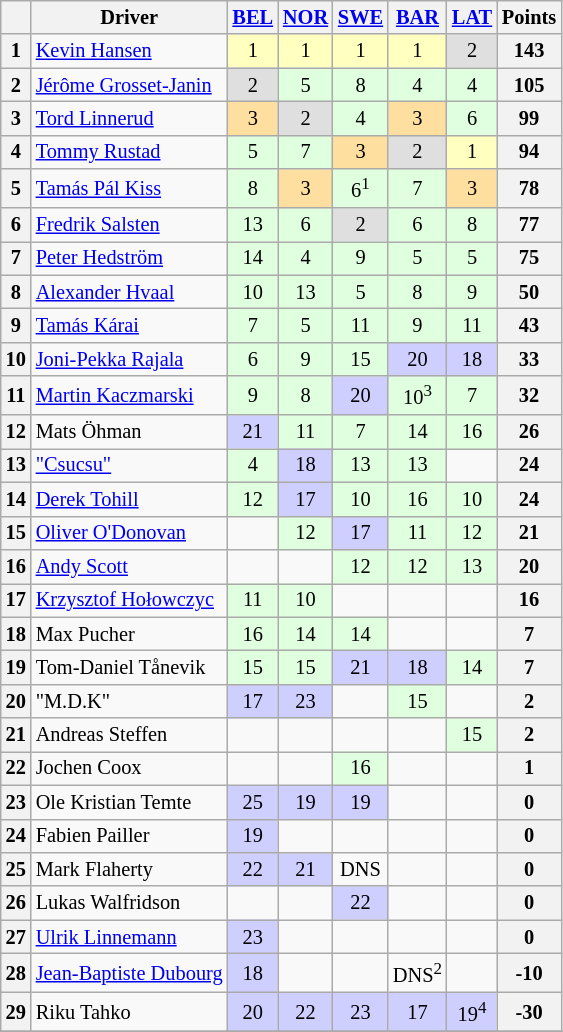<table class="wikitable" style="font-size: 85%; text-align: center;">
<tr valign="top">
<th valign="middle"></th>
<th valign="middle">Driver</th>
<th><a href='#'>BEL</a> <br></th>
<th><a href='#'>NOR</a> <br></th>
<th><a href='#'>SWE</a> <br></th>
<th><a href='#'>BAR</a> <br></th>
<th><a href='#'>LAT</a> <br></th>
<th valign="middle">Points</th>
</tr>
<tr>
<th>1</th>
<td align="left"> <a href='#'>Kevin Hansen</a></td>
<td style="background:#ffffbf;">1</td>
<td style="background:#ffffbf;">1</td>
<td style="background:#ffffbf;">1</td>
<td style="background:#ffffbf;">1</td>
<td style="background:#dfdfdf;">2</td>
<th>143</th>
</tr>
<tr>
<th>2</th>
<td align="left"> <a href='#'>Jérôme Grosset-Janin</a></td>
<td style="background:#dfdfdf;">2</td>
<td style="background:#dfffdf;">5</td>
<td style="background:#dfffdf;">8</td>
<td style="background:#dfffdf;">4</td>
<td style="background:#dfffdf;">4</td>
<th>105</th>
</tr>
<tr>
<th>3</th>
<td align="left"> <a href='#'>Tord Linnerud</a></td>
<td style="background:#ffdf9f;">3</td>
<td style="background:#dfdfdf;">2</td>
<td style="background:#dfffdf;">4</td>
<td style="background:#ffdf9f;">3</td>
<td style="background:#dfffdf;">6</td>
<th>99</th>
</tr>
<tr>
<th>4</th>
<td align="left"> <a href='#'>Tommy Rustad</a></td>
<td style="background:#dfffdf;">5</td>
<td style="background:#dfffdf;">7</td>
<td style="background:#ffdf9f;">3</td>
<td style="background:#dfdfdf;">2</td>
<td style="background:#ffffbf;">1</td>
<th>94</th>
</tr>
<tr>
<th>5</th>
<td align="left"> <a href='#'>Tamás Pál Kiss</a></td>
<td style="background:#dfffdf;">8</td>
<td style="background:#ffdf9f;">3</td>
<td style="background:#dfffdf;">6<sup>1</sup></td>
<td style="background:#dfffdf;">7</td>
<td style="background:#ffdf9f;">3</td>
<th>78</th>
</tr>
<tr>
<th>6</th>
<td align="left"> <a href='#'>Fredrik Salsten</a></td>
<td style="background:#dfffdf;">13</td>
<td style="background:#dfffdf;">6</td>
<td style="background:#dfdfdf;">2</td>
<td style="background:#dfffdf;">6</td>
<td style="background:#dfffdf;">8</td>
<th>77</th>
</tr>
<tr>
<th>7</th>
<td align="left"> <a href='#'>Peter Hedström</a></td>
<td style="background:#dfffdf;">14</td>
<td style="background:#dfffdf;">4</td>
<td style="background:#dfffdf;">9</td>
<td style="background:#dfffdf;">5</td>
<td style="background:#dfffdf;">5</td>
<th>75</th>
</tr>
<tr>
<th>8</th>
<td align="left"> <a href='#'>Alexander Hvaal</a></td>
<td style="background:#dfffdf;">10</td>
<td style="background:#dfffdf;">13</td>
<td style="background:#dfffdf;">5</td>
<td style="background:#dfffdf;">8</td>
<td style="background:#dfffdf;">9</td>
<th>50</th>
</tr>
<tr>
<th>9</th>
<td align="left"> <a href='#'>Tamás Kárai</a></td>
<td style="background:#dfffdf;">7</td>
<td style="background:#dfffdf;">5</td>
<td style="background:#dfffdf;">11</td>
<td style="background:#dfffdf;">9</td>
<td style="background:#dfffdf;">11</td>
<th>43</th>
</tr>
<tr>
<th>10</th>
<td align="left"> <a href='#'>Joni-Pekka Rajala</a></td>
<td style="background:#dfffdf;">6</td>
<td style="background:#dfffdf;">9</td>
<td style="background:#dfffdf;">15</td>
<td style="background:#cfcfff;">20</td>
<td style="background:#cfcfff;">18</td>
<th>33</th>
</tr>
<tr>
<th>11</th>
<td align="left"> <a href='#'>Martin Kaczmarski</a></td>
<td style="background:#dfffdf;">9</td>
<td style="background:#dfffdf;">8</td>
<td style="background:#cfcfff;">20</td>
<td style="background:#dfffdf;">10<sup>3</sup></td>
<td style="background:#dfffdf;">7</td>
<th>32</th>
</tr>
<tr>
<th>12</th>
<td align="left"> Mats Öhman</td>
<td style="background:#cfcfff;">21</td>
<td style="background:#dfffdf;">11</td>
<td style="background:#dfffdf;">7</td>
<td style="background:#dfffdf;">14</td>
<td style="background:#dfffdf;">16</td>
<th>26</th>
</tr>
<tr>
<th>13</th>
<td align="left"> <a href='#'>"Csucsu"</a></td>
<td style="background:#dfffdf;">4</td>
<td style="background:#cfcfff;">18</td>
<td style="background:#dfffdf;">13</td>
<td style="background:#dfffdf;">13</td>
<td></td>
<th>24</th>
</tr>
<tr>
<th>14</th>
<td align="left"> <a href='#'>Derek Tohill</a></td>
<td style="background:#dfffdf;">12</td>
<td style="background:#cfcfff;">17</td>
<td style="background:#dfffdf;">10</td>
<td style="background:#dfffdf;">16</td>
<td style="background:#dfffdf;">10</td>
<th>24</th>
</tr>
<tr>
<th>15</th>
<td align="left"> <a href='#'>Oliver O'Donovan</a></td>
<td></td>
<td style="background:#dfffdf;">12</td>
<td style="background:#cfcfff;">17</td>
<td style="background:#dfffdf;">11</td>
<td style="background:#dfffdf;">12</td>
<th>21</th>
</tr>
<tr>
<th>16</th>
<td align="left"> <a href='#'>Andy Scott</a></td>
<td></td>
<td></td>
<td style="background:#dfffdf;">12</td>
<td style="background:#dfffdf;">12</td>
<td style="background:#dfffdf;">13</td>
<th>20</th>
</tr>
<tr>
<th>17</th>
<td align="left"> <a href='#'>Krzysztof Hołowczyc</a></td>
<td style="background:#dfffdf;">11</td>
<td style="background:#dfffdf;">10</td>
<td></td>
<td></td>
<td></td>
<th>16</th>
</tr>
<tr>
<th>18</th>
<td align="left"> Max Pucher</td>
<td style="background:#dfffdf;">16</td>
<td style="background:#dfffdf;">14</td>
<td style="background:#dfffdf;">14</td>
<td></td>
<td></td>
<th>7</th>
</tr>
<tr>
<th>19</th>
<td align="left"> Tom-Daniel Tånevik</td>
<td style="background:#dfffdf;">15</td>
<td style="background:#dfffdf;">15</td>
<td style="background:#cfcfff;">21</td>
<td style="background:#cfcfff;">18</td>
<td style="background:#dfffdf;">14</td>
<th>7</th>
</tr>
<tr>
<th>20</th>
<td align="left"> "M.D.K"</td>
<td style="background:#cfcfff;">17</td>
<td style="background:#cfcfff;">23</td>
<td></td>
<td style="background:#dfffdf;">15</td>
<td></td>
<th>2</th>
</tr>
<tr>
<th>21</th>
<td align="left"> Andreas Steffen</td>
<td></td>
<td></td>
<td></td>
<td></td>
<td style="background:#dfffdf;">15</td>
<th>2</th>
</tr>
<tr>
<th>22</th>
<td align="left"> Jochen Coox</td>
<td></td>
<td></td>
<td style="background:#dfffdf;">16</td>
<td></td>
<td></td>
<th>1</th>
</tr>
<tr>
<th>23</th>
<td align="left"> Ole Kristian Temte</td>
<td style="background:#cfcfff;">25</td>
<td style="background:#cfcfff;">19</td>
<td style="background:#cfcfff;">19</td>
<td></td>
<td></td>
<th>0</th>
</tr>
<tr>
<th>24</th>
<td align="left"> Fabien Pailler</td>
<td style="background:#cfcfff;">19</td>
<td></td>
<td></td>
<td></td>
<td></td>
<th>0</th>
</tr>
<tr>
<th>25</th>
<td align="left"> Mark Flaherty</td>
<td style="background:#cfcfff;">22</td>
<td style="background:#cfcfff;">21</td>
<td>DNS</td>
<td></td>
<td></td>
<th>0</th>
</tr>
<tr>
<th>26</th>
<td align="left"> Lukas Walfridson</td>
<td></td>
<td></td>
<td style="background:#cfcfff;">22</td>
<td></td>
<td></td>
<th>0</th>
</tr>
<tr>
<th>27</th>
<td align="left"> <a href='#'>Ulrik Linnemann</a></td>
<td style="background:#cfcfff;">23</td>
<td></td>
<td></td>
<td></td>
<td></td>
<th>0</th>
</tr>
<tr>
<th>28</th>
<td align="left"> <a href='#'>Jean-Baptiste Dubourg</a></td>
<td style="background:#cfcfff;">18</td>
<td></td>
<td></td>
<td>DNS<sup>2</sup></td>
<td></td>
<th>-10</th>
</tr>
<tr>
<th>29</th>
<td align="left"> Riku Tahko</td>
<td style="background:#cfcfff;">20</td>
<td style="background:#cfcfff;">22</td>
<td style="background:#cfcfff;">23</td>
<td style="background:#cfcfff;">17</td>
<td style="background:#cfcfff;">19<sup>4</sup></td>
<th>-30</th>
</tr>
<tr>
</tr>
</table>
